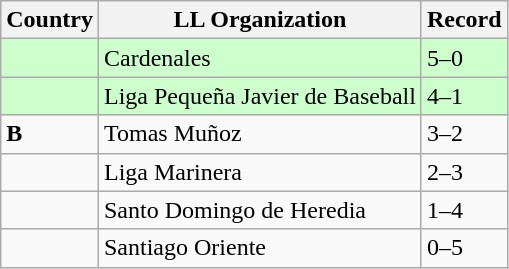<table class="wikitable">
<tr>
<th>Country</th>
<th>LL Organization</th>
<th>Record</th>
</tr>
<tr bgcolor="ccffcc">
<td><strong></strong></td>
<td>Cardenales</td>
<td>5–0</td>
</tr>
<tr bgcolor="ccffcc">
<td><strong></strong></td>
<td>Liga Pequeña Javier de Baseball</td>
<td>4–1</td>
</tr>
<tr>
<td><strong></strong> <strong>B</strong></td>
<td>Tomas Muñoz</td>
<td>3–2</td>
</tr>
<tr>
<td><strong></strong></td>
<td>Liga Marinera</td>
<td>2–3</td>
</tr>
<tr>
<td><strong></strong></td>
<td>Santo Domingo de Heredia</td>
<td>1–4</td>
</tr>
<tr>
<td><strong></strong></td>
<td>Santiago Oriente</td>
<td>0–5</td>
</tr>
</table>
